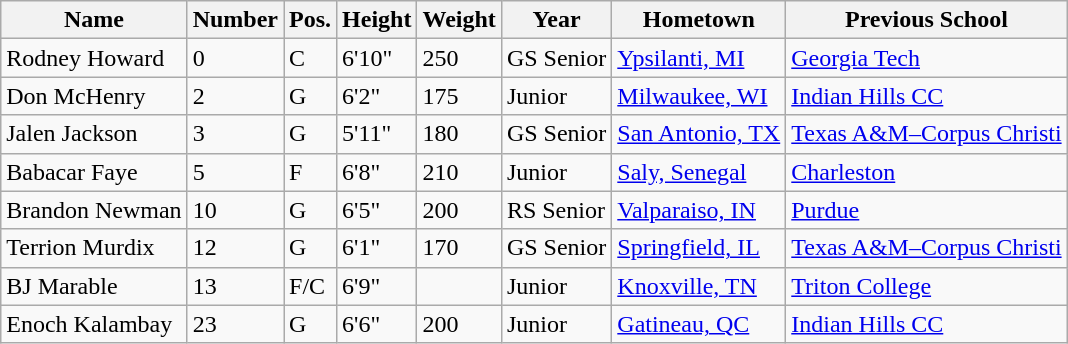<table class="wikitable sortable" border="1">
<tr>
<th>Name</th>
<th>Number</th>
<th>Pos.</th>
<th>Height</th>
<th>Weight</th>
<th>Year</th>
<th>Hometown</th>
<th class="unsortable">Previous School</th>
</tr>
<tr>
<td>Rodney Howard</td>
<td>0</td>
<td>C</td>
<td>6'10"</td>
<td>250</td>
<td>GS Senior</td>
<td><a href='#'>Ypsilanti, MI</a></td>
<td><a href='#'>Georgia Tech</a></td>
</tr>
<tr>
<td>Don McHenry</td>
<td>2</td>
<td>G</td>
<td>6'2"</td>
<td>175</td>
<td>Junior</td>
<td><a href='#'>Milwaukee, WI</a></td>
<td><a href='#'>Indian Hills CC</a></td>
</tr>
<tr>
<td>Jalen Jackson</td>
<td>3</td>
<td>G</td>
<td>5'11"</td>
<td>180</td>
<td>GS Senior</td>
<td><a href='#'>San Antonio, TX</a></td>
<td><a href='#'>Texas A&M–Corpus Christi</a></td>
</tr>
<tr>
<td>Babacar Faye</td>
<td>5</td>
<td>F</td>
<td>6'8"</td>
<td>210</td>
<td>Junior</td>
<td><a href='#'>Saly, Senegal</a></td>
<td><a href='#'>Charleston</a></td>
</tr>
<tr>
<td>Brandon Newman</td>
<td>10</td>
<td>G</td>
<td>6'5"</td>
<td>200</td>
<td>RS Senior</td>
<td><a href='#'>Valparaiso, IN</a></td>
<td><a href='#'>Purdue</a></td>
</tr>
<tr>
<td>Terrion Murdix</td>
<td>12</td>
<td>G</td>
<td>6'1"</td>
<td>170</td>
<td>GS Senior</td>
<td><a href='#'>Springfield, IL</a></td>
<td><a href='#'>Texas A&M–Corpus Christi</a></td>
</tr>
<tr>
<td>BJ Marable</td>
<td>13</td>
<td>F/C</td>
<td>6'9"</td>
<td></td>
<td>Junior</td>
<td><a href='#'>Knoxville, TN</a></td>
<td><a href='#'>Triton College</a></td>
</tr>
<tr>
<td>Enoch Kalambay</td>
<td>23</td>
<td>G</td>
<td>6'6"</td>
<td>200</td>
<td>Junior</td>
<td><a href='#'>Gatineau, QC</a></td>
<td><a href='#'>Indian Hills CC</a></td>
</tr>
</table>
